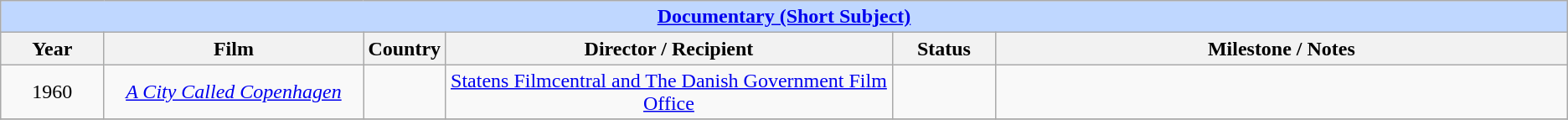<table class="wikitable" style="text-align: center">
<tr ---- bgcolor="#bfd7ff">
<td colspan=6 align=center><strong><a href='#'>Documentary (Short Subject)</a></strong></td>
</tr>
<tr ---- bgcolor="#ebf5ff">
<th width="75">Year</th>
<th width="200">Film</th>
<th width="50">Country</th>
<th width="350">Director / Recipient</th>
<th width="75">Status</th>
<th width="450">Milestone / Notes</th>
</tr>
<tr>
<td>1960</td>
<td><em><a href='#'>A City Called Copenhagen</a></em></td>
<td></td>
<td><a href='#'>Statens Filmcentral and The Danish Government Film Office</a></td>
<td></td>
<td></td>
</tr>
<tr>
</tr>
</table>
